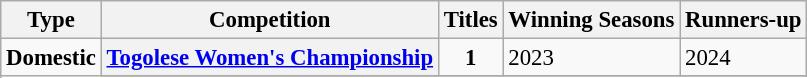<table class="wikitable plainrowheaders" style="font-size:95%; text-align:center;">
<tr>
<th style="width:5">Type</th>
<th style="width:5">Competition</th>
<th style="width:5">Titles</th>
<th style="width:5">Winning Seasons</th>
<th style="width:5">Runners-up</th>
</tr>
<tr>
<td rowspan="2"><strong>Domestic</strong></td>
<th scope=col><a href='#'>Togolese Women's Championship</a></th>
<td><strong>1</strong></td>
<td align="left">2023</td>
<td align="left">2024</td>
</tr>
<tr>
</tr>
</table>
